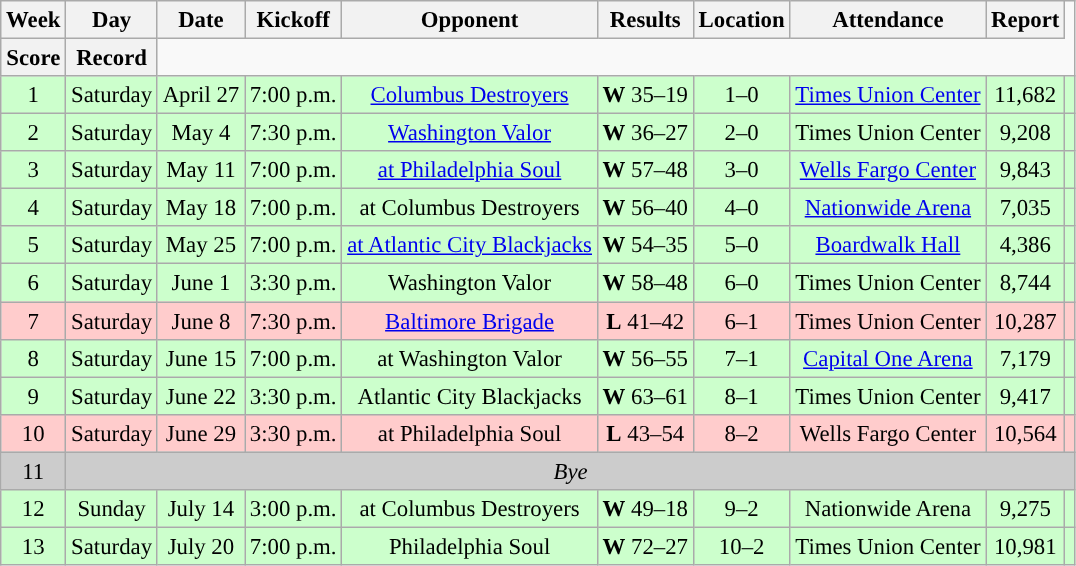<table class="wikitable" style="text-align:center; font-size: 95%;">
<tr>
<th>Week</th>
<th>Day</th>
<th>Date</th>
<th>Kickoff</th>
<th>Opponent</th>
<th>Results</th>
<th>Location</th>
<th>Attendance</th>
<th>Report</th>
</tr>
<tr>
<th>Score</th>
<th>Record</th>
</tr>
<tr bgcolor="#ccffcc">
<td>1</td>
<td>Saturday</td>
<td>April 27</td>
<td>7:00 p.m.</td>
<td><a href='#'>Columbus Destroyers</a></td>
<td><strong>W</strong> 35–19</td>
<td>1–0</td>
<td><a href='#'>Times Union Center</a></td>
<td>11,682</td>
<td></td>
</tr>
<tr bgcolor="#ccffcc">
<td>2</td>
<td>Saturday</td>
<td>May 4</td>
<td>7:30 p.m.</td>
<td><a href='#'>Washington Valor</a></td>
<td><strong>W</strong> 36–27</td>
<td>2–0</td>
<td>Times Union Center</td>
<td>9,208</td>
<td></td>
</tr>
<tr bgcolor="#ccffcc">
<td>3</td>
<td>Saturday</td>
<td>May 11</td>
<td>7:00 p.m.</td>
<td><a href='#'> at Philadelphia Soul</a></td>
<td><strong>W</strong> 57–48</td>
<td>3–0</td>
<td><a href='#'>Wells Fargo Center</a></td>
<td>9,843</td>
<td></td>
</tr>
<tr bgcolor="#ccffcc">
<td>4</td>
<td>Saturday</td>
<td>May 18</td>
<td>7:00 p.m.</td>
<td>at Columbus Destroyers</td>
<td><strong>W</strong> 56–40</td>
<td>4–0</td>
<td><a href='#'>Nationwide Arena</a></td>
<td>7,035</td>
<td></td>
</tr>
<tr bgcolor="#ccffcc">
<td>5</td>
<td>Saturday</td>
<td>May 25</td>
<td>7:00 p.m.</td>
<td><a href='#'> at Atlantic City Blackjacks</a></td>
<td><strong>W</strong> 54–35</td>
<td>5–0</td>
<td><a href='#'>Boardwalk Hall</a></td>
<td>4,386</td>
<td></td>
</tr>
<tr bgcolor="#ccffcc">
<td>6</td>
<td>Saturday</td>
<td>June 1</td>
<td>3:30 p.m.</td>
<td>Washington Valor</td>
<td><strong>W</strong> 58–48</td>
<td>6–0</td>
<td>Times Union Center</td>
<td>8,744</td>
<td></td>
</tr>
<tr bgcolor="#ffcccc">
<td>7</td>
<td>Saturday</td>
<td>June 8</td>
<td>7:30 p.m.</td>
<td><a href='#'>Baltimore Brigade</a></td>
<td><strong>L</strong> 41–42</td>
<td>6–1</td>
<td>Times Union Center</td>
<td>10,287</td>
<td></td>
</tr>
<tr bgcolor="#ccffcc">
<td>8</td>
<td>Saturday</td>
<td>June 15</td>
<td>7:00 p.m.</td>
<td>at Washington Valor</td>
<td><strong>W</strong> 56–55</td>
<td>7–1</td>
<td><a href='#'>Capital One Arena</a></td>
<td>7,179</td>
<td></td>
</tr>
<tr bgcolor="#ccffcc">
<td>9</td>
<td>Saturday</td>
<td>June 22</td>
<td>3:30 p.m.</td>
<td>Atlantic City Blackjacks</td>
<td><strong>W</strong> 63–61</td>
<td>8–1</td>
<td>Times Union Center</td>
<td>9,417</td>
<td></td>
</tr>
<tr bgcolor="#ffcccc">
<td>10</td>
<td>Saturday</td>
<td>June 29</td>
<td>3:30 p.m.</td>
<td>at Philadelphia Soul</td>
<td><strong>L</strong> 43–54</td>
<td>8–2</td>
<td>Wells Fargo Center</td>
<td>10,564</td>
<td></td>
</tr>
<tr bgcolor=#cccccc>
<td>11</td>
<td colspan=9><em>Bye</em></td>
</tr>
<tr bgcolor="#ccffcc">
<td>12</td>
<td>Sunday</td>
<td>July 14</td>
<td>3:00 p.m.</td>
<td>at Columbus Destroyers</td>
<td><strong>W</strong> 49–18</td>
<td>9–2</td>
<td>Nationwide Arena</td>
<td>9,275</td>
<td></td>
</tr>
<tr bgcolor="#ccffcc">
<td>13</td>
<td>Saturday</td>
<td>July 20</td>
<td>7:00 p.m.</td>
<td>Philadelphia Soul</td>
<td><strong>W</strong> 72–27</td>
<td>10–2</td>
<td>Times Union Center</td>
<td>10,981</td>
<td></td>
</tr>
</table>
